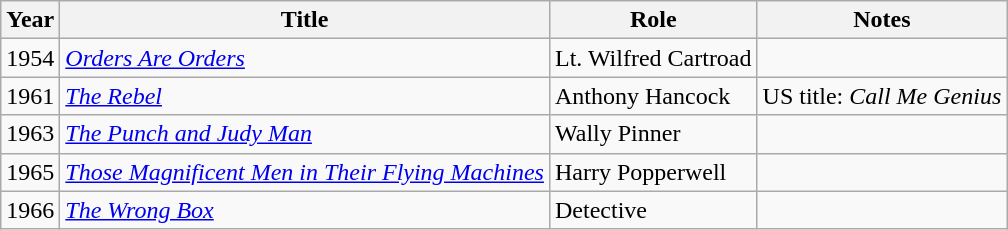<table class="wikitable">
<tr>
<th>Year</th>
<th>Title</th>
<th>Role</th>
<th>Notes</th>
</tr>
<tr>
<td>1954</td>
<td><em><a href='#'>Orders Are Orders</a></em></td>
<td>Lt. Wilfred Cartroad</td>
<td></td>
</tr>
<tr>
<td>1961</td>
<td><em><a href='#'>The Rebel</a></em></td>
<td>Anthony Hancock</td>
<td>US title: <em>Call Me Genius</em></td>
</tr>
<tr>
<td>1963</td>
<td><em><a href='#'>The Punch and Judy Man</a></em></td>
<td>Wally Pinner</td>
<td></td>
</tr>
<tr>
<td>1965</td>
<td><em><a href='#'>Those Magnificent Men in Their Flying Machines</a></em></td>
<td>Harry Popperwell</td>
<td></td>
</tr>
<tr>
<td>1966</td>
<td><em><a href='#'>The Wrong Box</a></em></td>
<td>Detective</td>
<td></td>
</tr>
</table>
